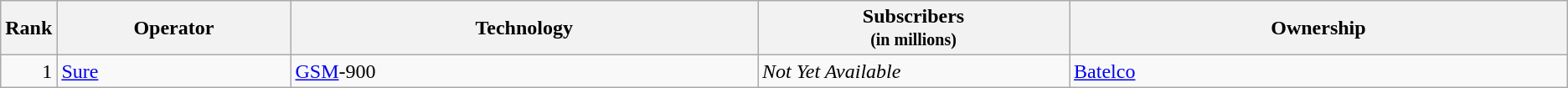<table class="wikitable">
<tr>
<th style="width:3%;">Rank</th>
<th style="width:15%;">Operator</th>
<th style="width:30%;">Technology</th>
<th style="width:20%;">Subscribers<br><small>(in millions)</small></th>
<th style="width:32%;">Ownership</th>
</tr>
<tr>
<td align=right>1</td>
<td><a href='#'>Sure</a></td>
<td><a href='#'>GSM</a>-900</td>
<td><em>Not Yet Available</em></td>
<td><a href='#'>Batelco</a></td>
</tr>
</table>
